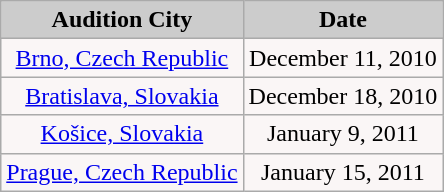<table class="wikitable">
<tr style="text-align:Center; background:#ccc;">
<td><strong>Audition City</strong></td>
<td><strong>Date</strong></td>
</tr>
<tr>
<td align="center" bgcolor="#FAF6F6"><a href='#'>Brno, Czech Republic</a></td>
<td align="center" bgcolor="#FAF6F6">December 11, 2010</td>
</tr>
<tr>
<td align="center" bgcolor="#FAF6F6"><a href='#'>Bratislava, Slovakia</a></td>
<td align="center" bgcolor="#FAF6F6">December 18, 2010</td>
</tr>
<tr>
<td align="center" bgcolor="#FAF6F6"><a href='#'>Košice, Slovakia</a></td>
<td align="center" bgcolor="#FAF6F6">January 9, 2011</td>
</tr>
<tr>
<td align="center" bgcolor="#FAF6F6"><a href='#'>Prague, Czech Republic</a></td>
<td align="center" bgcolor="#FAF6F6">January 15, 2011</td>
</tr>
</table>
